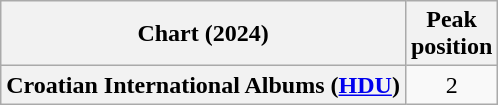<table class="wikitable sortable plainrowheaders" style="text-align:center">
<tr>
<th scope="col">Chart (2024)</th>
<th scope="col">Peak<br>position</th>
</tr>
<tr>
<th scope="row">Croatian International Albums (<a href='#'>HDU</a>)</th>
<td>2</td>
</tr>
</table>
